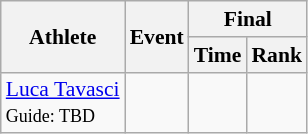<table class="wikitable" style="font-size:90%">
<tr>
<th rowspan="2">Athlete</th>
<th rowspan="2">Event</th>
<th colspan="3">Final</th>
</tr>
<tr>
<th>Time</th>
<th>Rank</th>
</tr>
<tr align=center>
<td align=left><a href='#'>Luca Tavasci</a><br><small>Guide: TBD</small></td>
<td align=left></td>
<td></td>
<td></td>
</tr>
</table>
